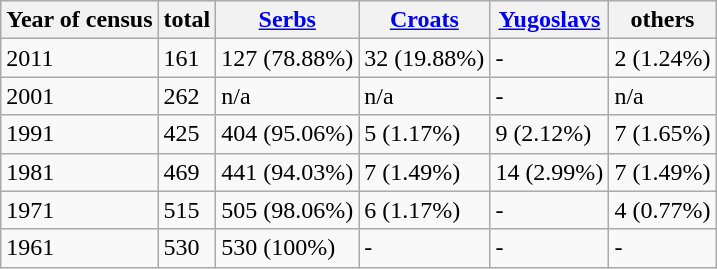<table class="wikitable">
<tr>
<th>Year of census</th>
<th>total</th>
<th><a href='#'>Serbs</a></th>
<th><a href='#'>Croats</a></th>
<th><a href='#'>Yugoslavs</a></th>
<th>others</th>
</tr>
<tr>
<td>2011</td>
<td>161</td>
<td>127 (78.88%)</td>
<td>32 (19.88%)</td>
<td>-</td>
<td>2 (1.24%)</td>
</tr>
<tr>
<td>2001</td>
<td>262</td>
<td>n/a</td>
<td>n/a</td>
<td>-</td>
<td>n/a</td>
</tr>
<tr>
<td>1991</td>
<td>425</td>
<td>404 (95.06%)</td>
<td>5 (1.17%)</td>
<td>9 (2.12%)</td>
<td>7 (1.65%)</td>
</tr>
<tr>
<td>1981</td>
<td>469</td>
<td>441 (94.03%)</td>
<td>7 (1.49%)</td>
<td>14 (2.99%)</td>
<td>7 (1.49%)</td>
</tr>
<tr>
<td>1971</td>
<td>515</td>
<td>505 (98.06%)</td>
<td>6 (1.17%)</td>
<td>-</td>
<td>4 (0.77%)</td>
</tr>
<tr>
<td>1961</td>
<td>530</td>
<td>530 (100%)</td>
<td>-</td>
<td>-</td>
<td>-</td>
</tr>
</table>
